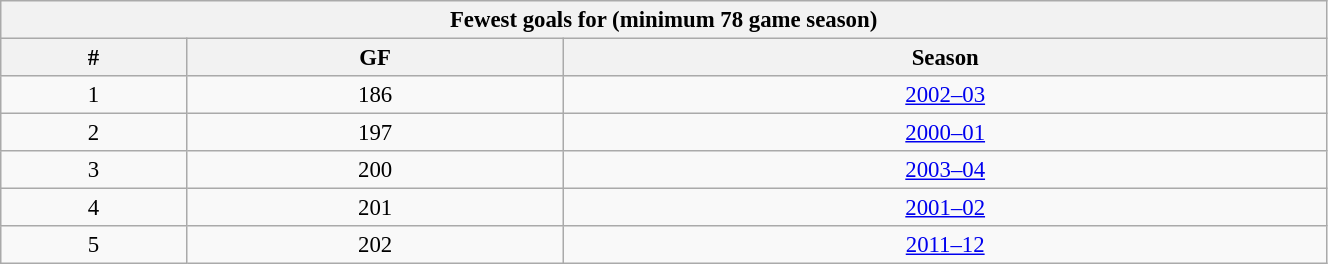<table class="wikitable" style="text-align: center; font-size: 95%" width="70%">
<tr>
<th colspan="3">Fewest goals for (minimum 78 game season)</th>
</tr>
<tr>
<th>#</th>
<th>GF</th>
<th>Season</th>
</tr>
<tr>
<td>1</td>
<td>186</td>
<td><a href='#'>2002–03</a></td>
</tr>
<tr>
<td>2</td>
<td>197</td>
<td><a href='#'>2000–01</a></td>
</tr>
<tr>
<td>3</td>
<td>200</td>
<td><a href='#'>2003–04</a></td>
</tr>
<tr>
<td>4</td>
<td>201</td>
<td><a href='#'>2001–02</a></td>
</tr>
<tr>
<td>5</td>
<td>202</td>
<td><a href='#'>2011–12</a></td>
</tr>
</table>
